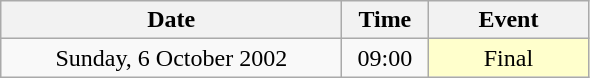<table class = "wikitable" style="text-align:center;">
<tr>
<th width=220>Date</th>
<th width=50>Time</th>
<th width=100>Event</th>
</tr>
<tr>
<td>Sunday, 6 October 2002</td>
<td>09:00</td>
<td bgcolor=ffffcc>Final</td>
</tr>
</table>
